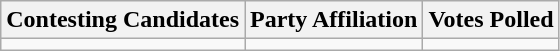<table class="wikitable sortable">
<tr>
<th>Contesting Candidates</th>
<th>Party Affiliation</th>
<th>Votes Polled</th>
</tr>
<tr>
<td></td>
<td></td>
<td></td>
</tr>
</table>
